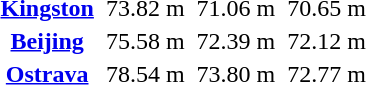<table>
<tr>
<th scope="row"><a href='#'>Kingston</a></th>
<td></td>
<td>73.82 m</td>
<td></td>
<td>71.06 m</td>
<td></td>
<td>70.65 m</td>
</tr>
<tr>
<th scope="row"><a href='#'>Beijing</a></th>
<td></td>
<td>75.58 m</td>
<td></td>
<td>72.39 m</td>
<td></td>
<td>72.12 m</td>
</tr>
<tr>
<th scope="row"><a href='#'>Ostrava</a></th>
<td></td>
<td>78.54 m</td>
<td></td>
<td>73.80 m</td>
<td></td>
<td>72.77 m</td>
</tr>
</table>
